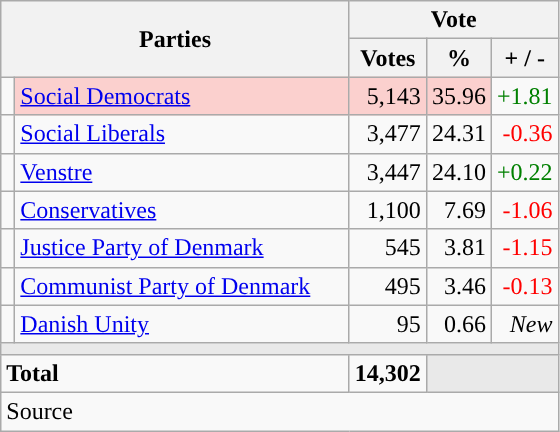<table class="wikitable" style="text-align:right;">
<tr>
<th style="text-align:centre;" rowspan="2" colspan="2" width="225">Parties</th>
<th colspan="3">Vote</th>
</tr>
<tr>
<th width="15">Votes</th>
<th width="15">%</th>
<th width="15">+ / -</th>
</tr>
<tr>
<td width="2" style="color:inherit;background:"></td>
<td bgcolor=#fbd0ce  align="left"><a href='#'>Social Democrats</a></td>
<td bgcolor=#fbd0ce>5,143</td>
<td bgcolor=#fbd0ce>35.96</td>
<td style=color:green;>+1.81</td>
</tr>
<tr>
<td width="2" style="color:inherit;background:"></td>
<td align="left"><a href='#'>Social Liberals</a></td>
<td>3,477</td>
<td>24.31</td>
<td style=color:red;>-0.36</td>
</tr>
<tr>
<td width="2" style="color:inherit;background:"></td>
<td align="left"><a href='#'>Venstre</a></td>
<td>3,447</td>
<td>24.10</td>
<td style=color:green;>+0.22</td>
</tr>
<tr>
<td width="2" style="color:inherit;background:"></td>
<td align="left"><a href='#'>Conservatives</a></td>
<td>1,100</td>
<td>7.69</td>
<td style=color:red;>-1.06</td>
</tr>
<tr>
<td width="2" style="color:inherit;background:"></td>
<td align="left"><a href='#'>Justice Party of Denmark</a></td>
<td>545</td>
<td>3.81</td>
<td style=color:red;>-1.15</td>
</tr>
<tr>
<td width="2" style="color:inherit;background:"></td>
<td align="left"><a href='#'>Communist Party of Denmark</a></td>
<td>495</td>
<td>3.46</td>
<td style=color:red;>-0.13</td>
</tr>
<tr>
<td width="2" style="color:inherit;background:"></td>
<td align="left"><a href='#'>Danish Unity</a></td>
<td>95</td>
<td>0.66</td>
<td><em>New</em></td>
</tr>
<tr>
<td colspan="7" bgcolor="#E9E9E9"></td>
</tr>
<tr>
<td align="left" colspan="2"><strong>Total</strong></td>
<td><strong>14,302</strong></td>
<td bgcolor="#E9E9E9" colspan="2"></td>
</tr>
<tr>
<td align="left" colspan="6">Source</td>
</tr>
</table>
